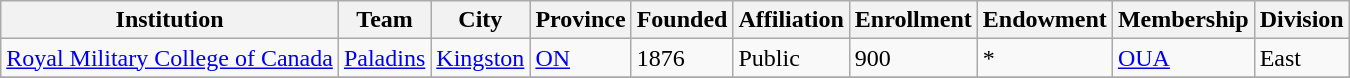<table class="wikitable sortable">
<tr>
<th>Institution</th>
<th>Team</th>
<th>City</th>
<th>Province</th>
<th>Founded</th>
<th>Affiliation</th>
<th>Enrollment</th>
<th>Endowment</th>
<th>Membership</th>
<th>Division</th>
</tr>
<tr>
<td><a href='#'>Royal Military College of Canada</a></td>
<td><a href='#'>Paladins</a></td>
<td><a href='#'>Kingston</a></td>
<td><a href='#'>ON</a></td>
<td>1876</td>
<td>Public</td>
<td>900</td>
<td>*</td>
<td><a href='#'>OUA</a></td>
<td>East</td>
</tr>
<tr>
</tr>
</table>
